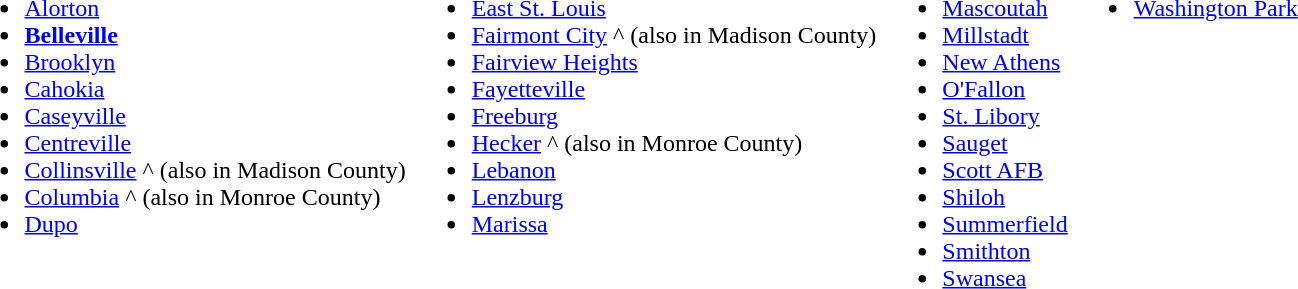<table>
<tr valign="top">
<td><br><ul><li><a href='#'>Alorton</a></li><li><strong><a href='#'>Belleville</a></strong></li><li><a href='#'>Brooklyn</a></li><li><a href='#'>Cahokia</a></li><li><a href='#'>Caseyville</a></li><li><a href='#'>Centreville</a></li><li><a href='#'>Collinsville</a> ^ (also in Madison County)</li><li><a href='#'>Columbia</a> ^ (also in Monroe County)</li><li><a href='#'>Dupo</a></li></ul></td>
<td><br><ul><li><a href='#'>East St. Louis</a></li><li><a href='#'>Fairmont City</a> ^ (also in Madison County)</li><li><a href='#'>Fairview Heights</a></li><li><a href='#'>Fayetteville</a></li><li><a href='#'>Freeburg</a></li><li><a href='#'>Hecker</a> ^ (also in Monroe County)</li><li><a href='#'>Lebanon</a></li><li><a href='#'>Lenzburg</a></li><li><a href='#'>Marissa</a></li></ul></td>
<td><br><ul><li><a href='#'>Mascoutah</a></li><li><a href='#'>Millstadt</a></li><li><a href='#'>New Athens</a></li><li><a href='#'>O'Fallon</a></li><li><a href='#'>St. Libory</a></li><li><a href='#'>Sauget</a></li><li><a href='#'>Scott AFB</a></li><li><a href='#'>Shiloh</a></li><li><a href='#'>Summerfield</a></li><li><a href='#'>Smithton</a></li><li><a href='#'>Swansea</a></li></ul></td>
<td><br><ul><li><a href='#'>Washington Park</a></li></ul></td>
</tr>
</table>
